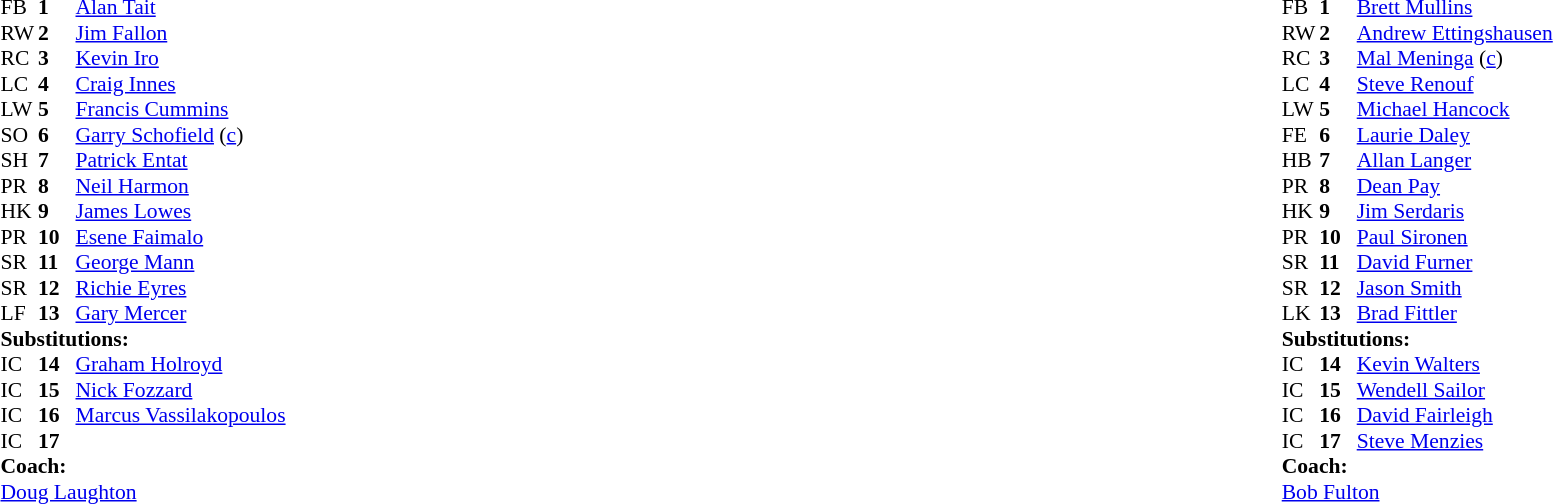<table width="100%">
<tr>
<td valign="top" width="50%"><br><table style="font-size: 90%" cellspacing="0" cellpadding="0">
<tr>
<th width="25"></th>
<th width="25"></th>
</tr>
<tr>
<td>FB</td>
<td><strong>1</strong></td>
<td><a href='#'>Alan Tait</a></td>
</tr>
<tr>
<td>RW</td>
<td><strong>2</strong></td>
<td><a href='#'>Jim Fallon</a></td>
</tr>
<tr>
<td>RC</td>
<td><strong>3</strong></td>
<td><a href='#'>Kevin Iro</a></td>
</tr>
<tr>
<td>LC</td>
<td><strong>4</strong></td>
<td><a href='#'>Craig Innes</a></td>
</tr>
<tr>
<td>LW</td>
<td><strong>5</strong></td>
<td><a href='#'>Francis Cummins</a></td>
</tr>
<tr>
<td>SO</td>
<td><strong>6</strong></td>
<td><a href='#'>Garry Schofield</a> (<a href='#'>c</a>)</td>
</tr>
<tr>
<td>SH</td>
<td><strong>7</strong></td>
<td><a href='#'>Patrick Entat</a></td>
</tr>
<tr>
<td>PR</td>
<td><strong>8</strong></td>
<td><a href='#'>Neil Harmon</a></td>
</tr>
<tr>
<td>HK</td>
<td><strong>9</strong></td>
<td><a href='#'>James Lowes</a></td>
</tr>
<tr>
<td>PR</td>
<td><strong>10</strong></td>
<td><a href='#'>Esene Faimalo</a></td>
</tr>
<tr>
<td>SR</td>
<td><strong>11</strong></td>
<td><a href='#'>George Mann</a></td>
</tr>
<tr>
<td>SR</td>
<td><strong>12</strong></td>
<td><a href='#'>Richie Eyres</a></td>
</tr>
<tr>
<td>LF</td>
<td><strong>13</strong></td>
<td><a href='#'>Gary Mercer</a></td>
</tr>
<tr>
<td colspan=3><strong>Substitutions:</strong></td>
</tr>
<tr>
<td>IC</td>
<td><strong>14</strong></td>
<td><a href='#'>Graham Holroyd</a></td>
</tr>
<tr>
<td>IC</td>
<td><strong>15</strong></td>
<td><a href='#'>Nick Fozzard</a></td>
</tr>
<tr>
<td>IC</td>
<td><strong>16</strong></td>
<td><a href='#'>Marcus Vassilakopoulos</a></td>
</tr>
<tr>
<td>IC</td>
<td><strong>17</strong></td>
<td></td>
</tr>
<tr>
<td colspan=3><strong>Coach:</strong></td>
</tr>
<tr>
<td colspan="4"> <a href='#'>Doug Laughton</a></td>
</tr>
</table>
</td>
<td valign="top" width="50%"><br><table style="font-size: 90%" cellspacing="0" cellpadding="0" align="center">
<tr>
<th width="25"></th>
<th width="25"></th>
</tr>
<tr>
<td>FB</td>
<td><strong>1</strong></td>
<td><a href='#'>Brett Mullins</a></td>
</tr>
<tr>
<td>RW</td>
<td><strong>2</strong></td>
<td><a href='#'>Andrew Ettingshausen</a></td>
</tr>
<tr>
<td>RC</td>
<td><strong>3</strong></td>
<td><a href='#'>Mal Meninga</a> (<a href='#'>c</a>)</td>
</tr>
<tr>
<td>LC</td>
<td><strong>4</strong></td>
<td><a href='#'>Steve Renouf</a></td>
</tr>
<tr>
<td>LW</td>
<td><strong>5</strong></td>
<td><a href='#'>Michael Hancock</a></td>
</tr>
<tr>
<td>FE</td>
<td><strong>6</strong></td>
<td><a href='#'>Laurie Daley</a></td>
</tr>
<tr>
<td>HB</td>
<td><strong>7</strong></td>
<td><a href='#'>Allan Langer</a></td>
</tr>
<tr>
<td>PR</td>
<td><strong>8</strong></td>
<td><a href='#'>Dean Pay</a></td>
</tr>
<tr>
<td>HK</td>
<td><strong>9</strong></td>
<td><a href='#'>Jim Serdaris</a></td>
</tr>
<tr>
<td>PR</td>
<td><strong>10</strong></td>
<td><a href='#'>Paul Sironen</a></td>
</tr>
<tr>
<td>SR</td>
<td><strong>11</strong></td>
<td><a href='#'>David Furner</a></td>
</tr>
<tr>
<td>SR</td>
<td><strong>12</strong></td>
<td><a href='#'>Jason Smith</a></td>
</tr>
<tr>
<td>LK</td>
<td><strong>13</strong></td>
<td><a href='#'>Brad Fittler</a></td>
</tr>
<tr>
<td colspan=3><strong>Substitutions:</strong></td>
</tr>
<tr>
<td>IC</td>
<td><strong>14</strong></td>
<td><a href='#'>Kevin Walters</a></td>
</tr>
<tr>
<td>IC</td>
<td><strong>15</strong></td>
<td><a href='#'>Wendell Sailor</a></td>
</tr>
<tr>
<td>IC</td>
<td><strong>16</strong></td>
<td><a href='#'>David Fairleigh</a></td>
</tr>
<tr>
<td>IC</td>
<td><strong>17</strong></td>
<td><a href='#'>Steve Menzies</a></td>
</tr>
<tr>
<td colspan=3><strong>Coach:</strong></td>
</tr>
<tr>
<td colspan="4"> <a href='#'>Bob Fulton</a></td>
</tr>
</table>
</td>
</tr>
</table>
